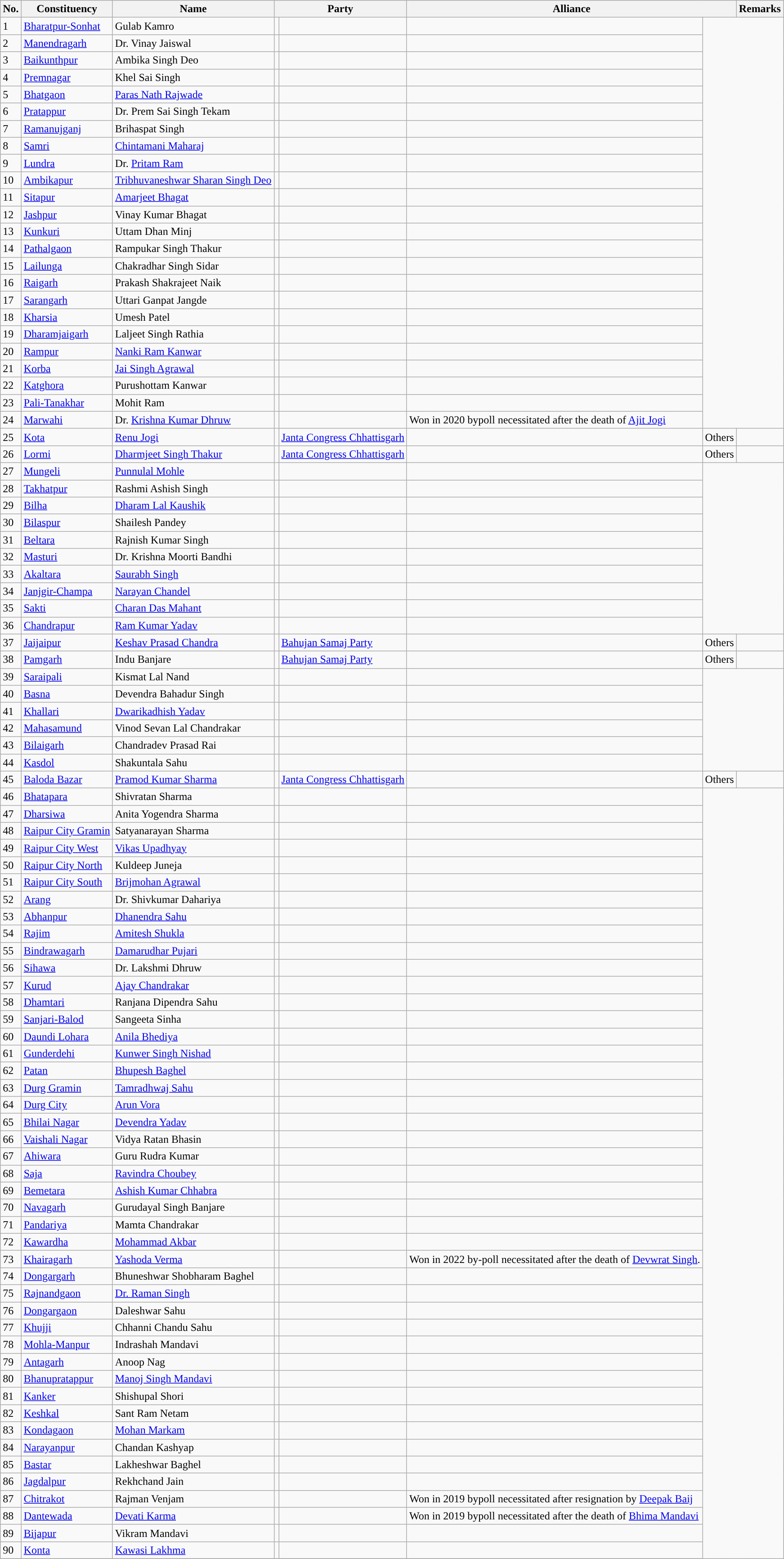<table class="wikitable sortable">
<tr>
<th>No.</th>
<th>Constituency</th>
<th>Name</th>
<th colspan="2">Party</th>
<th colspan="2">Alliance</th>
<th>Remarks</th>
</tr>
<tr>
<td>1</td>
<td><a href='#'>Bharatpur-Sonhat</a></td>
<td>Gulab Kamro</td>
<td></td>
<td></td>
<td></td>
</tr>
<tr>
<td>2</td>
<td><a href='#'>Manendragarh</a></td>
<td>Dr. Vinay Jaiswal</td>
<td></td>
<td></td>
<td></td>
</tr>
<tr>
<td>3</td>
<td><a href='#'>Baikunthpur</a></td>
<td>Ambika Singh Deo</td>
<td></td>
<td></td>
<td></td>
</tr>
<tr>
<td>4</td>
<td><a href='#'>Premnagar</a></td>
<td>Khel Sai Singh</td>
<td></td>
<td></td>
<td></td>
</tr>
<tr>
<td>5</td>
<td><a href='#'>Bhatgaon</a></td>
<td><a href='#'>Paras Nath Rajwade</a></td>
<td></td>
<td></td>
<td></td>
</tr>
<tr>
<td>6</td>
<td><a href='#'>Pratappur</a></td>
<td>Dr. Prem Sai Singh Tekam</td>
<td></td>
<td></td>
<td></td>
</tr>
<tr>
<td>7</td>
<td><a href='#'>Ramanujganj</a></td>
<td>Brihaspat Singh</td>
<td></td>
<td></td>
<td></td>
</tr>
<tr>
<td>8</td>
<td><a href='#'>Samri</a></td>
<td><a href='#'>Chintamani Maharaj</a></td>
<td></td>
<td></td>
<td></td>
</tr>
<tr>
<td>9</td>
<td><a href='#'>Lundra</a></td>
<td>Dr. <a href='#'>Pritam Ram</a></td>
<td></td>
<td></td>
<td></td>
</tr>
<tr>
<td>10</td>
<td><a href='#'>Ambikapur</a></td>
<td><a href='#'>Tribhuvaneshwar Sharan Singh Deo</a></td>
<td></td>
<td></td>
<td></td>
</tr>
<tr>
<td>11</td>
<td><a href='#'>Sitapur</a></td>
<td><a href='#'>Amarjeet Bhagat</a></td>
<td></td>
<td></td>
<td></td>
</tr>
<tr>
<td>12</td>
<td><a href='#'>Jashpur</a></td>
<td>Vinay Kumar Bhagat</td>
<td></td>
<td></td>
<td></td>
</tr>
<tr>
<td>13</td>
<td><a href='#'>Kunkuri</a></td>
<td>Uttam Dhan Minj</td>
<td></td>
<td></td>
<td></td>
</tr>
<tr>
<td>14</td>
<td><a href='#'>Pathalgaon</a></td>
<td>Rampukar Singh Thakur</td>
<td></td>
<td></td>
<td></td>
</tr>
<tr>
<td>15</td>
<td><a href='#'>Lailunga</a></td>
<td>Chakradhar Singh Sidar</td>
<td></td>
<td></td>
<td></td>
</tr>
<tr>
<td>16</td>
<td><a href='#'>Raigarh</a></td>
<td>Prakash Shakrajeet Naik</td>
<td></td>
<td></td>
<td></td>
</tr>
<tr>
<td>17</td>
<td><a href='#'>Sarangarh</a></td>
<td>Uttari Ganpat Jangde</td>
<td></td>
<td></td>
<td></td>
</tr>
<tr>
<td>18</td>
<td><a href='#'>Kharsia</a></td>
<td>Umesh Patel</td>
<td></td>
<td></td>
<td></td>
</tr>
<tr>
<td>19</td>
<td><a href='#'>Dharamjaigarh</a></td>
<td>Laljeet Singh Rathia</td>
<td></td>
<td></td>
<td></td>
</tr>
<tr>
<td>20</td>
<td><a href='#'>Rampur</a></td>
<td><a href='#'>Nanki Ram Kanwar</a></td>
<td></td>
<td></td>
<td></td>
</tr>
<tr>
<td>21</td>
<td><a href='#'>Korba</a></td>
<td><a href='#'>Jai Singh Agrawal</a></td>
<td></td>
<td></td>
<td></td>
</tr>
<tr>
<td>22</td>
<td><a href='#'>Katghora</a></td>
<td>Purushottam Kanwar</td>
<td></td>
<td></td>
<td></td>
</tr>
<tr>
<td>23</td>
<td><a href='#'>Pali-Tanakhar</a></td>
<td>Mohit Ram</td>
<td></td>
<td></td>
<td></td>
</tr>
<tr>
<td>24</td>
<td><a href='#'>Marwahi</a></td>
<td>Dr. <a href='#'>Krishna Kumar Dhruw</a></td>
<td></td>
<td></td>
<td>Won in 2020 bypoll necessitated after the death of <a href='#'>Ajit Jogi</a></td>
</tr>
<tr>
<td>25</td>
<td><a href='#'>Kota</a></td>
<td><a href='#'>Renu Jogi</a></td>
<td></td>
<td><a href='#'>Janta Congress Chhattisgarh</a></td>
<td></td>
<td>Others</td>
<td></td>
</tr>
<tr>
<td>26</td>
<td><a href='#'>Lormi</a></td>
<td><a href='#'>Dharmjeet Singh Thakur</a></td>
<td></td>
<td><a href='#'>Janta Congress Chhattisgarh</a></td>
<td></td>
<td>Others</td>
<td></td>
</tr>
<tr>
<td>27</td>
<td><a href='#'>Mungeli</a></td>
<td><a href='#'>Punnulal Mohle</a></td>
<td></td>
<td></td>
<td></td>
</tr>
<tr>
<td>28</td>
<td><a href='#'>Takhatpur</a></td>
<td>Rashmi Ashish Singh</td>
<td></td>
<td></td>
<td></td>
</tr>
<tr>
<td>29</td>
<td><a href='#'>Bilha</a></td>
<td><a href='#'>Dharam Lal Kaushik</a></td>
<td></td>
<td></td>
<td></td>
</tr>
<tr>
<td>30</td>
<td><a href='#'>Bilaspur</a></td>
<td>Shailesh Pandey</td>
<td></td>
<td></td>
<td></td>
</tr>
<tr>
<td>31</td>
<td><a href='#'>Beltara</a></td>
<td>Rajnish Kumar Singh</td>
<td></td>
<td></td>
<td></td>
</tr>
<tr>
<td>32</td>
<td><a href='#'>Masturi</a></td>
<td>Dr. Krishna Moorti Bandhi</td>
<td></td>
<td></td>
<td></td>
</tr>
<tr>
<td>33</td>
<td><a href='#'>Akaltara</a></td>
<td><a href='#'>Saurabh Singh</a></td>
<td></td>
<td></td>
<td></td>
</tr>
<tr>
<td>34</td>
<td><a href='#'>Janjgir-Champa</a></td>
<td><a href='#'>Narayan Chandel</a></td>
<td></td>
<td></td>
<td></td>
</tr>
<tr>
<td>35</td>
<td><a href='#'>Sakti</a></td>
<td><a href='#'>Charan Das Mahant</a></td>
<td></td>
<td></td>
<td></td>
</tr>
<tr>
<td>36</td>
<td><a href='#'>Chandrapur</a></td>
<td><a href='#'>Ram Kumar Yadav</a></td>
<td></td>
<td></td>
<td></td>
</tr>
<tr>
<td>37</td>
<td><a href='#'>Jaijaipur</a></td>
<td><a href='#'>Keshav Prasad Chandra</a></td>
<td></td>
<td><a href='#'>Bahujan Samaj Party</a></td>
<td></td>
<td>Others</td>
<td></td>
</tr>
<tr>
<td>38</td>
<td><a href='#'>Pamgarh</a></td>
<td>Indu Banjare</td>
<td></td>
<td><a href='#'>Bahujan Samaj Party</a></td>
<td></td>
<td>Others</td>
<td></td>
</tr>
<tr>
<td>39</td>
<td><a href='#'>Saraipali</a></td>
<td>Kismat Lal Nand</td>
<td></td>
<td></td>
<td></td>
</tr>
<tr>
<td>40</td>
<td><a href='#'>Basna</a></td>
<td>Devendra Bahadur Singh</td>
<td></td>
<td></td>
<td></td>
</tr>
<tr>
<td>41</td>
<td><a href='#'>Khallari</a></td>
<td><a href='#'>Dwarikadhish Yadav</a></td>
<td></td>
<td></td>
<td></td>
</tr>
<tr>
<td>42</td>
<td><a href='#'>Mahasamund</a></td>
<td>Vinod Sevan Lal Chandrakar</td>
<td></td>
<td></td>
<td></td>
</tr>
<tr>
<td>43</td>
<td><a href='#'>Bilaigarh</a></td>
<td>Chandradev Prasad Rai</td>
<td></td>
<td></td>
<td></td>
</tr>
<tr>
<td>44</td>
<td><a href='#'>Kasdol</a></td>
<td>Shakuntala Sahu</td>
<td></td>
<td></td>
<td></td>
</tr>
<tr>
<td>45</td>
<td><a href='#'>Baloda Bazar</a></td>
<td><a href='#'>Pramod Kumar Sharma</a></td>
<td></td>
<td><a href='#'>Janta Congress Chhattisgarh</a></td>
<td></td>
<td>Others</td>
<td></td>
</tr>
<tr>
<td>46</td>
<td><a href='#'>Bhatapara</a></td>
<td>Shivratan Sharma</td>
<td></td>
<td></td>
<td></td>
</tr>
<tr>
<td>47</td>
<td><a href='#'>Dharsiwa</a></td>
<td>Anita Yogendra Sharma</td>
<td></td>
<td></td>
<td></td>
</tr>
<tr>
<td>48</td>
<td><a href='#'>Raipur City Gramin</a></td>
<td>Satyanarayan Sharma</td>
<td></td>
<td></td>
<td></td>
</tr>
<tr>
<td>49</td>
<td><a href='#'>Raipur City West</a></td>
<td><a href='#'>Vikas Upadhyay</a></td>
<td></td>
<td></td>
<td></td>
</tr>
<tr>
<td>50</td>
<td><a href='#'>Raipur City North</a></td>
<td>Kuldeep Juneja</td>
<td></td>
<td></td>
<td></td>
</tr>
<tr>
<td>51</td>
<td><a href='#'>Raipur City South</a></td>
<td><a href='#'>Brijmohan Agrawal</a></td>
<td></td>
<td></td>
<td></td>
</tr>
<tr>
<td>52</td>
<td><a href='#'>Arang</a></td>
<td>Dr. Shivkumar Dahariya</td>
<td></td>
<td></td>
<td></td>
</tr>
<tr>
<td>53</td>
<td><a href='#'>Abhanpur</a></td>
<td><a href='#'>Dhanendra Sahu</a></td>
<td></td>
<td></td>
<td></td>
</tr>
<tr>
<td>54</td>
<td><a href='#'>Rajim</a></td>
<td><a href='#'>Amitesh Shukla</a></td>
<td></td>
<td></td>
<td></td>
</tr>
<tr>
<td>55</td>
<td><a href='#'>Bindrawagarh</a></td>
<td><a href='#'>Damarudhar Pujari</a></td>
<td></td>
<td></td>
<td></td>
</tr>
<tr>
<td>56</td>
<td><a href='#'>Sihawa</a></td>
<td>Dr. Lakshmi Dhruw</td>
<td></td>
<td></td>
<td></td>
</tr>
<tr>
<td>57</td>
<td><a href='#'>Kurud</a></td>
<td><a href='#'>Ajay Chandrakar</a></td>
<td></td>
<td></td>
<td></td>
</tr>
<tr>
<td>58</td>
<td><a href='#'>Dhamtari</a></td>
<td>Ranjana Dipendra Sahu</td>
<td></td>
<td></td>
<td></td>
</tr>
<tr>
<td>59</td>
<td><a href='#'>Sanjari-Balod</a></td>
<td>Sangeeta Sinha</td>
<td></td>
<td></td>
<td></td>
</tr>
<tr>
<td>60</td>
<td><a href='#'>Daundi Lohara</a></td>
<td><a href='#'>Anila Bhediya</a></td>
<td></td>
<td></td>
<td></td>
</tr>
<tr>
<td>61</td>
<td><a href='#'>Gunderdehi</a></td>
<td><a href='#'>Kunwer Singh Nishad</a></td>
<td></td>
<td></td>
<td></td>
</tr>
<tr>
<td>62</td>
<td><a href='#'>Patan</a></td>
<td><a href='#'>Bhupesh Baghel</a></td>
<td></td>
<td></td>
<td></td>
</tr>
<tr>
<td>63</td>
<td><a href='#'>Durg Gramin</a></td>
<td><a href='#'>Tamradhwaj Sahu</a></td>
<td></td>
<td></td>
<td></td>
</tr>
<tr>
<td>64</td>
<td><a href='#'>Durg City</a></td>
<td><a href='#'>Arun Vora</a></td>
<td></td>
<td></td>
<td></td>
</tr>
<tr>
<td>65</td>
<td><a href='#'>Bhilai Nagar</a></td>
<td><a href='#'>Devendra Yadav</a></td>
<td></td>
<td></td>
<td></td>
</tr>
<tr>
<td>66</td>
<td><a href='#'>Vaishali Nagar</a></td>
<td>Vidya Ratan Bhasin</td>
<td></td>
<td></td>
<td></td>
</tr>
<tr>
<td>67</td>
<td><a href='#'>Ahiwara</a></td>
<td>Guru Rudra Kumar</td>
<td></td>
<td></td>
<td></td>
</tr>
<tr>
<td>68</td>
<td><a href='#'>Saja</a></td>
<td><a href='#'>Ravindra Choubey</a></td>
<td></td>
<td></td>
<td></td>
</tr>
<tr>
<td>69</td>
<td><a href='#'>Bemetara</a></td>
<td><a href='#'>Ashish Kumar Chhabra</a></td>
<td></td>
<td></td>
<td></td>
</tr>
<tr>
<td>70</td>
<td><a href='#'>Navagarh</a></td>
<td>Gurudayal Singh Banjare</td>
<td></td>
<td></td>
<td></td>
</tr>
<tr>
<td>71</td>
<td><a href='#'>Pandariya</a></td>
<td>Mamta Chandrakar</td>
<td></td>
<td></td>
<td></td>
</tr>
<tr>
<td>72</td>
<td><a href='#'>Kawardha</a></td>
<td><a href='#'>Mohammad Akbar</a></td>
<td></td>
<td></td>
<td></td>
</tr>
<tr>
<td>73</td>
<td><a href='#'>Khairagarh</a></td>
<td><a href='#'>Yashoda Verma</a></td>
<td></td>
<td></td>
<td>Won in 2022 by-poll necessitated after the death of <a href='#'>Devwrat Singh</a>.</td>
</tr>
<tr>
<td>74</td>
<td><a href='#'>Dongargarh</a></td>
<td>Bhuneshwar Shobharam Baghel</td>
<td></td>
<td></td>
<td></td>
</tr>
<tr>
<td>75</td>
<td><a href='#'>Rajnandgaon</a></td>
<td><a href='#'>Dr. Raman Singh</a></td>
<td></td>
<td></td>
<td></td>
</tr>
<tr>
<td>76</td>
<td><a href='#'>Dongargaon</a></td>
<td>Daleshwar Sahu</td>
<td></td>
<td></td>
<td></td>
</tr>
<tr>
<td>77</td>
<td><a href='#'>Khujji</a></td>
<td>Chhanni Chandu Sahu</td>
<td></td>
<td></td>
<td></td>
</tr>
<tr>
<td>78</td>
<td><a href='#'>Mohla-Manpur</a></td>
<td>Indrashah Mandavi</td>
<td></td>
<td></td>
<td></td>
</tr>
<tr>
<td>79</td>
<td><a href='#'>Antagarh</a></td>
<td>Anoop Nag</td>
<td></td>
<td></td>
<td></td>
</tr>
<tr>
<td>80</td>
<td><a href='#'>Bhanupratappur</a></td>
<td><a href='#'>Manoj Singh Mandavi</a></td>
<td></td>
<td></td>
<td></td>
</tr>
<tr>
<td>81</td>
<td><a href='#'>Kanker</a></td>
<td>Shishupal Shori</td>
<td></td>
<td></td>
<td></td>
</tr>
<tr>
<td>82</td>
<td><a href='#'>Keshkal</a></td>
<td>Sant Ram Netam</td>
<td></td>
<td></td>
<td></td>
</tr>
<tr>
<td>83</td>
<td><a href='#'>Kondagaon</a></td>
<td><a href='#'>Mohan Markam</a></td>
<td></td>
<td></td>
<td></td>
</tr>
<tr>
<td>84</td>
<td><a href='#'>Narayanpur</a></td>
<td>Chandan Kashyap</td>
<td></td>
<td></td>
<td></td>
</tr>
<tr>
<td>85</td>
<td><a href='#'>Bastar</a></td>
<td>Lakheshwar Baghel</td>
<td></td>
<td></td>
<td></td>
</tr>
<tr>
<td>86</td>
<td><a href='#'>Jagdalpur</a></td>
<td>Rekhchand Jain</td>
<td></td>
<td></td>
<td></td>
</tr>
<tr>
<td>87</td>
<td><a href='#'>Chitrakot</a></td>
<td>Rajman Venjam</td>
<td></td>
<td></td>
<td>Won in 2019 bypoll necessitated after resignation by <a href='#'>Deepak Baij</a></td>
</tr>
<tr>
<td>88</td>
<td><a href='#'>Dantewada</a></td>
<td><a href='#'>Devati Karma</a></td>
<td></td>
<td></td>
<td>Won in 2019 bypoll necessitated after the death of <a href='#'>Bhima Mandavi</a></td>
</tr>
<tr>
<td>89</td>
<td><a href='#'>Bijapur</a></td>
<td>Vikram Mandavi</td>
<td></td>
<td></td>
<td></td>
</tr>
<tr>
<td>90</td>
<td><a href='#'>Konta</a></td>
<td><a href='#'>Kawasi Lakhma</a></td>
<td></td>
<td></td>
<td></td>
</tr>
<tr>
</tr>
</table>
